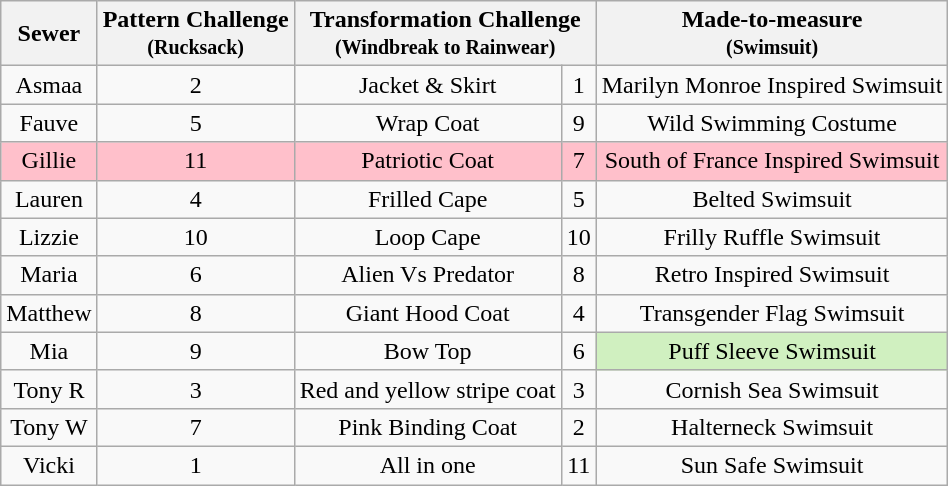<table class="wikitable" style="text-align:center;">
<tr>
<th>Sewer</th>
<th>Pattern Challenge<br><small>(Rucksack)</small></th>
<th colspan="2">Transformation Challenge<br><small>(Windbreak to Rainwear)</small></th>
<th>Made-to-measure<br><small>(Swimsuit)</small></th>
</tr>
<tr>
<td>Asmaa</td>
<td>2</td>
<td>Jacket & Skirt</td>
<td>1</td>
<td>Marilyn Monroe Inspired Swimsuit</td>
</tr>
<tr>
<td>Fauve</td>
<td>5</td>
<td>Wrap Coat</td>
<td>9</td>
<td>Wild Swimming Costume</td>
</tr>
<tr style="background:pink">
<td>Gillie</td>
<td>11</td>
<td>Patriotic Coat</td>
<td>7</td>
<td>South of France Inspired Swimsuit</td>
</tr>
<tr>
<td>Lauren</td>
<td>4</td>
<td>Frilled Cape</td>
<td>5</td>
<td>Belted Swimsuit</td>
</tr>
<tr>
<td>Lizzie</td>
<td>10</td>
<td>Loop Cape</td>
<td>10</td>
<td>Frilly Ruffle Swimsuit</td>
</tr>
<tr>
<td>Maria</td>
<td>6</td>
<td>Alien Vs Predator</td>
<td>8</td>
<td>Retro Inspired Swimsuit</td>
</tr>
<tr>
<td>Matthew</td>
<td>8</td>
<td>Giant Hood Coat</td>
<td>4</td>
<td>Transgender Flag Swimsuit</td>
</tr>
<tr>
<td>Mia</td>
<td>9</td>
<td>Bow Top</td>
<td>6</td>
<td style="background:#d0f0c0">Puff Sleeve Swimsuit</td>
</tr>
<tr>
<td>Tony R</td>
<td>3</td>
<td>Red and yellow stripe coat</td>
<td>3</td>
<td>Cornish Sea Swimsuit</td>
</tr>
<tr>
<td>Tony W</td>
<td>7</td>
<td>Pink Binding Coat</td>
<td>2</td>
<td>Halterneck Swimsuit</td>
</tr>
<tr>
<td>Vicki</td>
<td>1</td>
<td>All in one</td>
<td>11</td>
<td>Sun Safe Swimsuit</td>
</tr>
</table>
